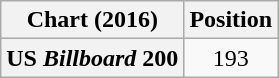<table class="wikitable plainrowheaders" style="text-align:center">
<tr>
<th scope="col">Chart (2016)</th>
<th scope="col">Position</th>
</tr>
<tr>
<th scope="row">US <em>Billboard</em> 200</th>
<td>193</td>
</tr>
</table>
